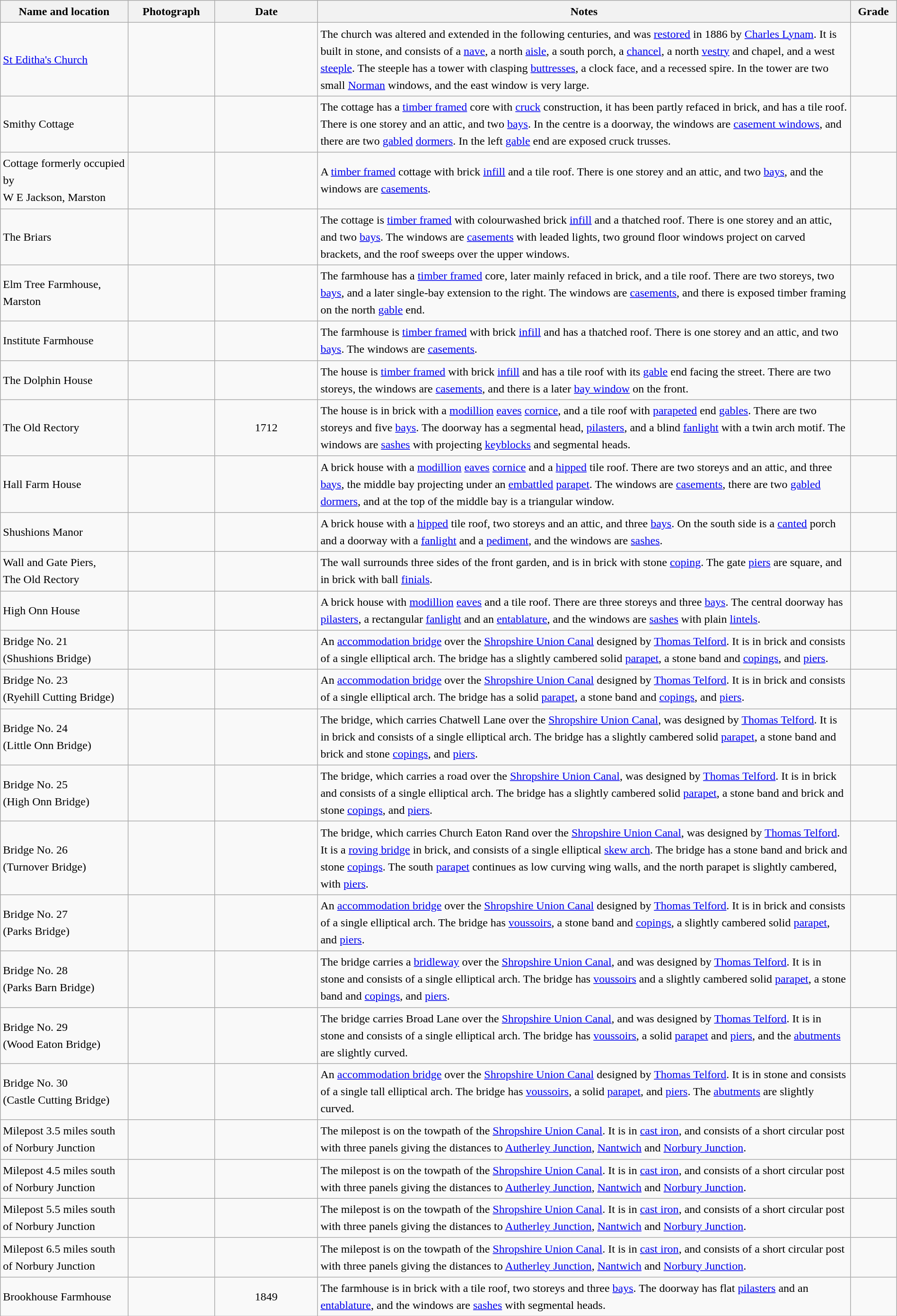<table class="wikitable sortable plainrowheaders" style="width:100%; border:0; text-align:left; line-height:150%;">
<tr>
<th scope="col"  style="width:150px">Name and location</th>
<th scope="col"  style="width:100px" class="unsortable">Photograph</th>
<th scope="col"  style="width:120px">Date</th>
<th scope="col"  style="width:650px" class="unsortable">Notes</th>
<th scope="col"  style="width:50px">Grade</th>
</tr>
<tr>
<td><a href='#'>St Editha's Church</a><br><small></small></td>
<td></td>
<td align="center"></td>
<td>The church was altered and extended in the following centuries, and was <a href='#'>restored</a> in 1886 by <a href='#'>Charles Lynam</a>.  It is built in stone, and consists of a <a href='#'>nave</a>, a north <a href='#'>aisle</a>, a south porch, a <a href='#'>chancel</a>, a north <a href='#'>vestry</a> and chapel, and a west <a href='#'>steeple</a>.  The steeple has a tower with clasping <a href='#'>buttresses</a>, a clock face, and a recessed spire.  In the tower are two small <a href='#'>Norman</a> windows, and the east window is very large.</td>
<td align="center" ></td>
</tr>
<tr>
<td>Smithy Cottage<br><small></small></td>
<td></td>
<td align="center"></td>
<td>The cottage has a <a href='#'>timber framed</a> core with <a href='#'>cruck</a> construction, it has been partly refaced in brick, and has a tile roof.  There is one storey and an attic, and two <a href='#'>bays</a>.  In the centre is a doorway, the windows are <a href='#'>casement windows</a>, and there are two <a href='#'>gabled</a> <a href='#'>dormers</a>.  In the left <a href='#'>gable</a> end are exposed cruck trusses.</td>
<td align="center" ></td>
</tr>
<tr>
<td>Cottage formerly occupied by<br>W E Jackson, Marston<br><small></small></td>
<td></td>
<td align="center"></td>
<td>A <a href='#'>timber framed</a> cottage with brick <a href='#'>infill</a> and a tile roof.  There is one storey and an attic, and two <a href='#'>bays</a>, and the windows are <a href='#'>casements</a>.</td>
<td align="center" ></td>
</tr>
<tr>
<td>The Briars<br><small></small></td>
<td></td>
<td align="center"></td>
<td>The cottage is <a href='#'>timber framed</a> with colourwashed brick <a href='#'>infill</a> and a thatched roof.  There is one storey and an attic, and two <a href='#'>bays</a>.  The windows are <a href='#'>casements</a> with leaded lights, two ground floor windows project on carved brackets, and the roof sweeps over the upper windows.</td>
<td align="center" ></td>
</tr>
<tr>
<td>Elm Tree Farmhouse, Marston<br><small></small></td>
<td></td>
<td align="center"></td>
<td>The farmhouse has a <a href='#'>timber framed</a> core, later mainly refaced in brick, and a tile roof.  There are two storeys, two <a href='#'>bays</a>, and a later single-bay extension to the right.  The windows are <a href='#'>casements</a>, and there is exposed timber framing on the north <a href='#'>gable</a> end.</td>
<td align="center" ></td>
</tr>
<tr>
<td>Institute Farmhouse<br><small></small></td>
<td></td>
<td align="center"></td>
<td>The farmhouse is <a href='#'>timber framed</a> with brick <a href='#'>infill</a> and has a thatched roof.  There is one storey and an attic, and two <a href='#'>bays</a>.  The windows are <a href='#'>casements</a>.</td>
<td align="center" ></td>
</tr>
<tr>
<td>The Dolphin House<br><small></small></td>
<td></td>
<td align="center"></td>
<td>The house is <a href='#'>timber framed</a> with brick <a href='#'>infill</a> and has a tile roof with its <a href='#'>gable</a> end facing the street.  There are two storeys, the windows are <a href='#'>casements</a>, and there is a later <a href='#'>bay window</a> on the front.</td>
<td align="center" ></td>
</tr>
<tr>
<td>The Old Rectory<br><small></small></td>
<td></td>
<td align="center">1712</td>
<td>The house is in brick with a <a href='#'>modillion</a> <a href='#'>eaves</a> <a href='#'>cornice</a>, and a tile roof with <a href='#'>parapeted</a> end <a href='#'>gables</a>.  There are two storeys and five <a href='#'>bays</a>.  The doorway has a segmental head, <a href='#'>pilasters</a>, and a blind <a href='#'>fanlight</a> with a twin arch motif.  The windows are <a href='#'>sashes</a> with projecting <a href='#'>keyblocks</a> and segmental heads.</td>
<td align="center" ></td>
</tr>
<tr>
<td>Hall Farm House<br><small></small></td>
<td></td>
<td align="center"></td>
<td>A brick house with a <a href='#'>modillion</a> <a href='#'>eaves</a> <a href='#'>cornice</a> and a <a href='#'>hipped</a> tile roof.  There are two storeys and an attic, and three <a href='#'>bays</a>, the middle bay projecting under an <a href='#'>embattled</a> <a href='#'>parapet</a>.  The windows are <a href='#'>casements</a>, there are two <a href='#'>gabled</a> <a href='#'>dormers</a>, and at the top of the middle bay is a triangular window.</td>
<td align="center" ></td>
</tr>
<tr>
<td>Shushions Manor<br><small></small></td>
<td></td>
<td align="center"></td>
<td>A brick house with a <a href='#'>hipped</a> tile roof, two storeys and an attic, and three <a href='#'>bays</a>.  On the south side is a <a href='#'>canted</a> porch and a doorway with a <a href='#'>fanlight</a> and a <a href='#'>pediment</a>, and the windows are <a href='#'>sashes</a>.</td>
<td align="center" ></td>
</tr>
<tr>
<td>Wall and Gate Piers,<br>The Old Rectory<br><small></small></td>
<td></td>
<td align="center"></td>
<td>The wall surrounds three sides of the front garden, and is in brick with stone <a href='#'>coping</a>.  The gate <a href='#'>piers</a> are square, and in brick with ball <a href='#'>finials</a>.</td>
<td align="center" ></td>
</tr>
<tr>
<td>High Onn House<br><small></small></td>
<td></td>
<td align="center"></td>
<td>A brick house with <a href='#'>modillion</a> <a href='#'>eaves</a> and a tile roof.  There are three storeys and three <a href='#'>bays</a>.  The central doorway has <a href='#'>pilasters</a>, a rectangular <a href='#'>fanlight</a> and an <a href='#'>entablature</a>, and the windows are <a href='#'>sashes</a> with plain <a href='#'>lintels</a>.</td>
<td align="center" ></td>
</tr>
<tr>
<td>Bridge No. 21<br>(Shushions Bridge)<br><small></small></td>
<td></td>
<td align="center"></td>
<td>An <a href='#'>accommodation bridge</a> over the <a href='#'>Shropshire Union Canal</a> designed by <a href='#'>Thomas Telford</a>.  It is in brick and consists of a single elliptical arch.  The bridge has a slightly cambered solid <a href='#'>parapet</a>, a stone band and <a href='#'>copings</a>, and <a href='#'>piers</a>.</td>
<td align="center" ></td>
</tr>
<tr>
<td>Bridge No. 23<br>(Ryehill Cutting Bridge)<br><small></small></td>
<td></td>
<td align="center"></td>
<td>An <a href='#'>accommodation bridge</a> over the <a href='#'>Shropshire Union Canal</a> designed by <a href='#'>Thomas Telford</a>.  It is in brick and consists of a single elliptical arch.  The bridge has a solid <a href='#'>parapet</a>, a stone band and <a href='#'>copings</a>, and <a href='#'>piers</a>.</td>
<td align="center" ></td>
</tr>
<tr>
<td>Bridge No. 24<br>(Little Onn Bridge)<br><small></small></td>
<td></td>
<td align="center"></td>
<td>The bridge, which carries Chatwell Lane over the <a href='#'>Shropshire Union Canal</a>, was designed by <a href='#'>Thomas Telford</a>.  It is in brick and consists of a single elliptical arch.  The bridge has a slightly cambered solid <a href='#'>parapet</a>, a stone band and brick and stone <a href='#'>copings</a>, and <a href='#'>piers</a>.</td>
<td align="center" ></td>
</tr>
<tr>
<td>Bridge No. 25<br>(High Onn Bridge)<br><small></small></td>
<td></td>
<td align="center"></td>
<td>The bridge, which carries a road over the <a href='#'>Shropshire Union Canal</a>, was designed by <a href='#'>Thomas Telford</a>.  It is in brick and consists of a single elliptical arch.  The bridge has a slightly cambered solid <a href='#'>parapet</a>, a stone band and brick and stone <a href='#'>copings</a>, and <a href='#'>piers</a>.</td>
<td align="center" ></td>
</tr>
<tr>
<td>Bridge No. 26<br>(Turnover Bridge)<br><small></small></td>
<td></td>
<td align="center"></td>
<td>The bridge, which carries Church Eaton Rand over the <a href='#'>Shropshire Union Canal</a>, was designed by <a href='#'>Thomas Telford</a>.  It is a <a href='#'>roving bridge</a> in brick, and consists of a single elliptical <a href='#'>skew arch</a>.  The bridge has a stone band and brick and stone <a href='#'>copings</a>.  The south <a href='#'>parapet</a> continues as low curving wing walls, and the north parapet is slightly cambered, with <a href='#'>piers</a>.</td>
<td align="center" ></td>
</tr>
<tr>
<td>Bridge No. 27<br>(Parks Bridge)<br><small></small></td>
<td></td>
<td align="center"></td>
<td>An <a href='#'>accommodation bridge</a> over the <a href='#'>Shropshire Union Canal</a> designed by <a href='#'>Thomas Telford</a>.  It is in brick and consists of a single elliptical arch.  The bridge has <a href='#'>voussoirs</a>, a stone band and <a href='#'>copings</a>, a slightly cambered solid <a href='#'>parapet</a>, and <a href='#'>piers</a>.</td>
<td align="center" ></td>
</tr>
<tr>
<td>Bridge No. 28<br>(Parks Barn Bridge)<br><small></small></td>
<td></td>
<td align="center"></td>
<td>The bridge carries a <a href='#'>bridleway</a> over the <a href='#'>Shropshire Union Canal</a>, and was designed by <a href='#'>Thomas Telford</a>.  It is in stone and consists of a single elliptical arch.  The bridge has <a href='#'>voussoirs</a> and a slightly cambered solid <a href='#'>parapet</a>, a stone band and <a href='#'>copings</a>, and <a href='#'>piers</a>.</td>
<td align="center" ></td>
</tr>
<tr>
<td>Bridge No. 29<br>(Wood Eaton Bridge)<br><small></small></td>
<td></td>
<td align="center"></td>
<td>The bridge carries Broad Lane over the <a href='#'>Shropshire Union Canal</a>, and was designed by <a href='#'>Thomas Telford</a>.  It is in stone and consists of a single elliptical arch.  The bridge has <a href='#'>voussoirs</a>, a solid <a href='#'>parapet</a> and <a href='#'>piers</a>, and the <a href='#'>abutments</a> are slightly curved.</td>
<td align="center" ></td>
</tr>
<tr>
<td>Bridge No. 30<br>(Castle Cutting Bridge)<br><small></small></td>
<td></td>
<td align="center"></td>
<td>An <a href='#'>accommodation bridge</a> over the <a href='#'>Shropshire Union Canal</a> designed by <a href='#'>Thomas Telford</a>.  It is in stone and consists of a single tall elliptical arch.  The bridge has <a href='#'>voussoirs</a>, a solid <a href='#'>parapet</a>, and <a href='#'>piers</a>.  The <a href='#'>abutments</a> are slightly curved.</td>
<td align="center" ></td>
</tr>
<tr>
<td>Milepost 3.5 miles south of Norbury Junction<br><small></small></td>
<td></td>
<td align="center"></td>
<td>The milepost is on the towpath of the <a href='#'>Shropshire Union Canal</a>.  It is in <a href='#'>cast iron</a>, and consists of a short circular post with three panels giving the distances to <a href='#'>Autherley Junction</a>, <a href='#'>Nantwich</a> and <a href='#'>Norbury Junction</a>.</td>
<td align="center" ></td>
</tr>
<tr>
<td>Milepost 4.5 miles south of Norbury Junction<br><small></small></td>
<td></td>
<td align="center"></td>
<td>The milepost is on the towpath of the <a href='#'>Shropshire Union Canal</a>.  It is in <a href='#'>cast iron</a>, and consists of a short circular post with three panels giving the distances to <a href='#'>Autherley Junction</a>, <a href='#'>Nantwich</a> and <a href='#'>Norbury Junction</a>.</td>
<td align="center" ></td>
</tr>
<tr>
<td>Milepost 5.5 miles south of Norbury Junction<br><small></small></td>
<td></td>
<td align="center"></td>
<td>The milepost is on the towpath of the <a href='#'>Shropshire Union Canal</a>.  It is in <a href='#'>cast iron</a>, and consists of a short circular post with three panels giving the distances to <a href='#'>Autherley Junction</a>, <a href='#'>Nantwich</a> and <a href='#'>Norbury Junction</a>.</td>
<td align="center" ></td>
</tr>
<tr>
<td>Milepost 6.5 miles south of Norbury Junction<br><small></small></td>
<td></td>
<td align="center"></td>
<td>The milepost is on the towpath of the <a href='#'>Shropshire Union Canal</a>.  It is in <a href='#'>cast iron</a>, and consists of a short circular post with three panels giving the distances to <a href='#'>Autherley Junction</a>, <a href='#'>Nantwich</a> and <a href='#'>Norbury Junction</a>.</td>
<td align="center" ></td>
</tr>
<tr>
<td>Brookhouse Farmhouse<br><small></small></td>
<td></td>
<td align="center">1849</td>
<td>The farmhouse is in brick with a tile roof, two storeys and three <a href='#'>bays</a>.  The doorway has flat <a href='#'>pilasters</a> and an <a href='#'>entablature</a>, and the windows are <a href='#'>sashes</a> with segmental heads.</td>
<td align="center" ></td>
</tr>
<tr>
</tr>
</table>
